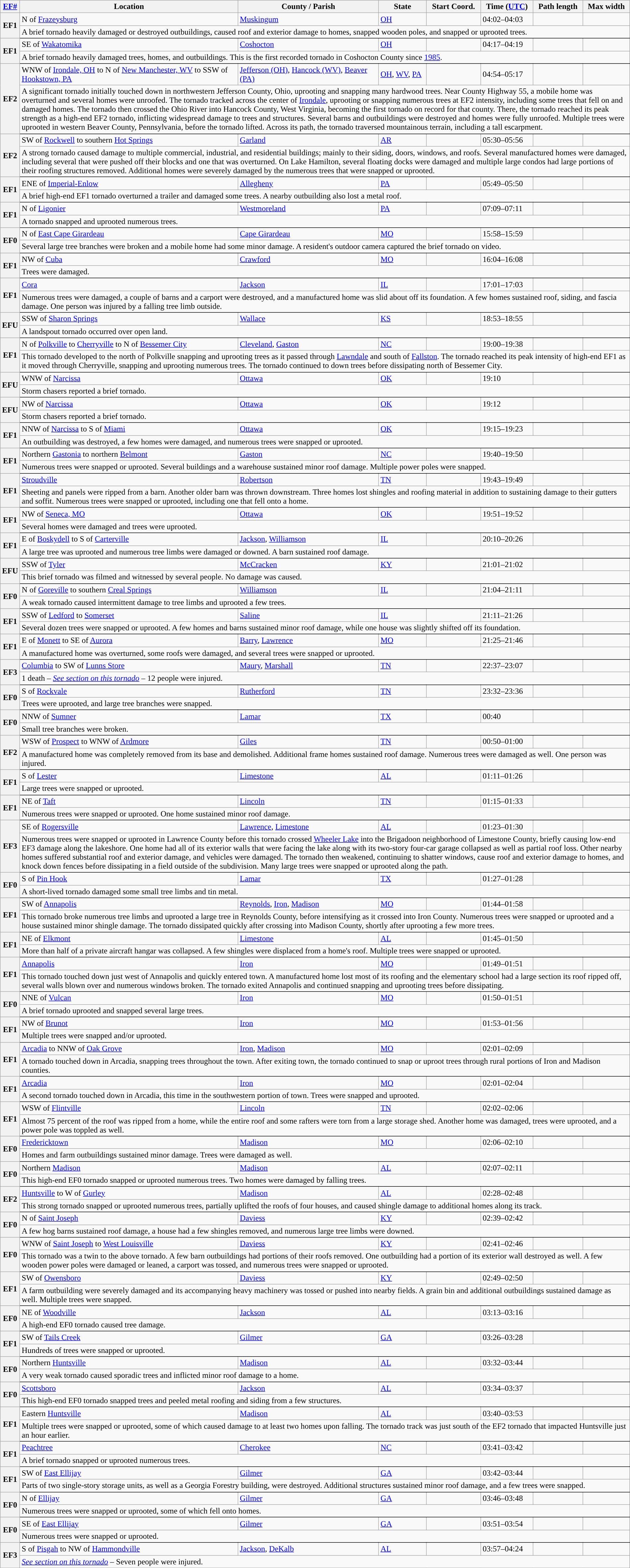<table class="wikitable sortable" style="width:100%;">
<tr>
<th scope="col" width="2%" align="center"><a href='#'>EF#</a></th>
<th scope="col" align="center" class="unsortable">Location</th>
<th scope="col" align="center" class="unsortable">County / Parish</th>
<th scope="col" align="center">State</th>
<th scope="col" align="center">Start Coord.</th>
<th scope="col" align="center">Time (<a href='#'>UTC</a>)</th>
<th scope="col" align="center">Path length</th>
<th scope="col" align="center">Max width</th>
</tr>
<tr>
<th scope="row" rowspan="2" style="background-color:#">EF1</th>
<td>N of <a href='#'>Frazeysburg</a></td>
<td><a href='#'>Muskingum</a></td>
<td><a href='#'>OH</a></td>
<td></td>
<td>04:02–04:03</td>
<td></td>
<td></td>
</tr>
<tr class="expand-child">
<td colspan="8" style=" border-bottom: 1px solid black;">A brief tornado heavily damaged or destroyed outbuildings, caused roof and exterior damage to homes, snapped wooden poles, and snapped or uprooted trees.</td>
</tr>
<tr>
<th scope="row" rowspan="2" style="background-color:#">EF1</th>
<td>SE of <a href='#'>Wakatomika</a></td>
<td><a href='#'>Coshocton</a></td>
<td><a href='#'>OH</a></td>
<td></td>
<td>04:17–04:19</td>
<td></td>
<td></td>
</tr>
<tr class="expand-child">
<td colspan="8" style=" border-bottom: 1px solid black;">A brief tornado heavily damaged trees, homes, and outbuildings. This is the first recorded tornado in Coshocton County since <a href='#'>1985</a>.</td>
</tr>
<tr>
<th scope="row" rowspan="2" style="background-color:#">EF2</th>
<td>WNW of <a href='#'>Irondale, OH</a> to N of <a href='#'>New Manchester, WV</a> to SSW of <a href='#'>Hookstown, PA</a></td>
<td><a href='#'>Jefferson (OH)</a>, <a href='#'>Hancock (WV)</a>, <a href='#'>Beaver (PA)</a></td>
<td><a href='#'>OH</a>, <a href='#'>WV</a>, <a href='#'>PA</a></td>
<td></td>
<td>04:54–05:17</td>
<td></td>
<td></td>
</tr>
<tr class="expand-child">
<td colspan="8" style=" border-bottom: 1px solid black;">A significant tornado initially touched down in northwestern Jefferson County, Ohio, uprooting and snapping many hardwood trees. Near County Highway 55, a mobile home was overturned and several homes were unroofed. The tornado tracked across the center of <a href='#'>Irondale</a>, uprooting or snapping numerous trees at EF2 intensity, including some trees that fell on and damaged homes. The tornado then crossed the Ohio River into Hancock County, West Virginia, becoming the first tornado on record for that county. There, the tornado reached its peak strength as a high-end EF2 tornado, inflicting widespread damage to trees and structures. Several barns and outbuildings were destroyed and homes were fully unroofed. Multiple trees were uprooted in western Beaver County, Pennsylvania, before the tornado lifted. Across its path, the tornado traversed mountainous terrain, including a  tall escarpment.</td>
</tr>
<tr>
<th scope="row" rowspan="2" style="background-color:#">EF2</th>
<td>SW of <a href='#'>Rockwell</a> to southern <a href='#'>Hot Springs</a></td>
<td><a href='#'>Garland</a></td>
<td><a href='#'>AR</a></td>
<td></td>
<td>05:30–05:56</td>
<td></td>
<td></td>
</tr>
<tr class="expand-child">
<td colspan="8" style=" border-bottom: 1px solid black;">A strong tornado caused damage to multiple commercial, industrial, and residential buildings; mainly to their siding, doors, windows, and roofs. Several manufactured homes were damaged, including several that were pushed off their blocks and one that was overturned. On Lake Hamilton, several floating docks were damaged and multiple large condos had large portions of their roofing structures removed. Additional homes were severely damaged by the numerous trees that were snapped or uprooted.</td>
</tr>
<tr>
<th scope="row" rowspan="2" style="background-color:#">EF1</th>
<td>ENE of <a href='#'>Imperial-Enlow</a></td>
<td><a href='#'>Allegheny</a></td>
<td><a href='#'>PA</a></td>
<td></td>
<td>05:49–05:50</td>
<td></td>
<td></td>
</tr>
<tr class="expand-child">
<td colspan="8" style=" border-bottom: 1px solid black;">A brief high-end EF1 tornado overturned a trailer and damaged some trees. A nearby outbuilding also lost a metal roof.</td>
</tr>
<tr>
<th scope="row" rowspan="2" style="background-color:#">EF1</th>
<td>N of <a href='#'>Ligonier</a></td>
<td><a href='#'>Westmoreland</a></td>
<td><a href='#'>PA</a></td>
<td></td>
<td>07:09–07:11</td>
<td></td>
<td></td>
</tr>
<tr class="expand-child">
<td colspan="8" style=" border-bottom: 1px solid black;">A tornado snapped and uprooted numerous trees.</td>
</tr>
<tr>
<th scope="row" rowspan="2" style="background-color:#">EF0</th>
<td>N of <a href='#'>East Cape Girardeau</a></td>
<td><a href='#'>Cape Girardeau</a></td>
<td><a href='#'>MO</a></td>
<td></td>
<td>15:58–15:59</td>
<td></td>
<td></td>
</tr>
<tr class="expand-child">
<td colspan="8" style=" border-bottom: 1px solid black;">Several large tree branches were broken and a mobile home had some minor damage. A resident's outdoor camera captured the brief tornado on video.</td>
</tr>
<tr>
<th scope="row" rowspan="2" style="background-color:#">EF1</th>
<td>NW of <a href='#'>Cuba</a></td>
<td><a href='#'>Crawford</a></td>
<td><a href='#'>MO</a></td>
<td></td>
<td>16:04–16:08</td>
<td></td>
<td></td>
</tr>
<tr class="expand-child">
<td colspan="8" style=" border-bottom: 1px solid black;">Trees were damaged.</td>
</tr>
<tr>
<th scope="row" rowspan="2" style="background-color:#">EF1</th>
<td><a href='#'>Cora</a></td>
<td><a href='#'>Jackson</a></td>
<td><a href='#'>IL</a></td>
<td></td>
<td>17:01–17:03</td>
<td></td>
<td></td>
</tr>
<tr class="expand-child">
<td colspan="8" style=" border-bottom: 1px solid black;">Numerous trees were damaged, a couple of barns and a carport were destroyed, and a manufactured home was slid about  off its foundation. A few homes sustained roof, siding, and fascia damage. One person was injured by a falling tree limb outside.</td>
</tr>
<tr>
<th scope="row" rowspan="2" style="background-color:#">EFU</th>
<td>SSW of <a href='#'>Sharon Springs</a></td>
<td><a href='#'>Wallace</a></td>
<td><a href='#'>KS</a></td>
<td></td>
<td>18:53–18:55</td>
<td></td>
<td></td>
</tr>
<tr class="expand-child">
<td colspan="8" style=" border-bottom: 1px solid black;">A landspout tornado occurred over open land.</td>
</tr>
<tr>
<th scope="row" rowspan="2" style="background-color:#">EF1</th>
<td>N of <a href='#'>Polkville</a> to <a href='#'>Cherryville</a> to N of <a href='#'>Bessemer City</a></td>
<td><a href='#'>Cleveland</a>, <a href='#'>Gaston</a></td>
<td><a href='#'>NC</a></td>
<td></td>
<td>19:00–19:38</td>
<td></td>
<td></td>
</tr>
<tr class="expand-child">
<td colspan="8" style=" border-bottom: 1px solid black;">This tornado developed to the north of Polkville snapping and uprooting trees as it passed through <a href='#'>Lawndale</a> and south of <a href='#'>Fallston</a>. The tornado reached its peak intensity of high-end EF1 as it moved through Cherryville, snapping and uprooting numerous trees. The tornado continued to down trees before dissipating north of Bessemer City.</td>
</tr>
<tr>
<th scope="row" rowspan="2" style="background-color:#">EFU</th>
<td>WNW of <a href='#'>Narcissa</a></td>
<td><a href='#'>Ottawa</a></td>
<td><a href='#'>OK</a></td>
<td></td>
<td>19:10</td>
<td></td>
<td></td>
</tr>
<tr class="expand-child">
<td colspan="8" style=" border-bottom: 1px solid black;">Storm chasers reported a brief tornado.</td>
</tr>
<tr>
<th scope="row" rowspan="2" style="background-color:#">EFU</th>
<td>NW of <a href='#'>Narcissa</a></td>
<td><a href='#'>Ottawa</a></td>
<td><a href='#'>OK</a></td>
<td></td>
<td>19:12</td>
<td></td>
<td></td>
</tr>
<tr class="expand-child">
<td colspan="8" style=" border-bottom: 1px solid black;">Storm chasers reported a brief tornado.</td>
</tr>
<tr>
<th scope="row" rowspan="2" style="background-color:#">EF1</th>
<td>NNW of <a href='#'>Narcissa</a> to S of <a href='#'>Miami</a></td>
<td><a href='#'>Ottawa</a></td>
<td><a href='#'>OK</a></td>
<td></td>
<td>19:15–19:23</td>
<td></td>
<td></td>
</tr>
<tr class="expand-child">
<td colspan="8" style=" border-bottom: 1px solid black;">An outbuilding was destroyed, a few homes were damaged, and numerous trees were snapped or uprooted.</td>
</tr>
<tr>
<th scope="row" rowspan="2" style="background-color:#">EF1</th>
<td>Northern <a href='#'>Gastonia</a> to northern <a href='#'>Belmont</a></td>
<td><a href='#'>Gaston</a></td>
<td><a href='#'>NC</a></td>
<td></td>
<td>19:40–19:50</td>
<td></td>
<td></td>
</tr>
<tr class="expand-child">
<td colspan="8" style=" border-bottom: 1px solid black;">Numerous trees were snapped or uprooted. Several buildings and a warehouse sustained minor roof damage. Multiple power poles were snapped.</td>
</tr>
<tr>
<th scope="row" rowspan="2" style="background-color:#">EF1</th>
<td><a href='#'>Stroudville</a></td>
<td><a href='#'>Robertson</a></td>
<td><a href='#'>TN</a></td>
<td></td>
<td>19:43–19:49</td>
<td></td>
<td></td>
</tr>
<tr class="expand-child">
<td colspan="8" style=" border-bottom: 1px solid black;">Sheeting and panels were ripped from a barn. Another older barn was thrown downstream. Three homes lost shingles and roofing material in addition to sustaining damage to their gutters and soffit. Numerous trees were snapped or uprooted, including one that fell onto a home.</td>
</tr>
<tr>
<th scope="row" rowspan="2" style="background-color:#">EF1</th>
<td>NW of <a href='#'>Seneca, MO</a></td>
<td><a href='#'>Ottawa</a></td>
<td><a href='#'>OK</a></td>
<td></td>
<td>19:51–19:52</td>
<td></td>
<td></td>
</tr>
<tr class="expand-child">
<td colspan="8" style=" border-bottom: 1px solid black;">Several homes were damaged and trees were uprooted.</td>
</tr>
<tr>
<th scope="row" rowspan="2" style="background-color:#">EF1</th>
<td>E of <a href='#'>Boskydell</a> to S of <a href='#'>Carterville</a></td>
<td><a href='#'>Jackson</a>, <a href='#'>Williamson</a></td>
<td><a href='#'>IL</a></td>
<td></td>
<td>20:10–20:26</td>
<td></td>
<td></td>
</tr>
<tr class="expand-child">
<td colspan="8" style=" border-bottom: 1px solid black;">A large tree was uprooted and numerous tree limbs were damaged or downed. A barn sustained roof damage.</td>
</tr>
<tr>
<th scope="row" rowspan="2" style="background-color:#">EFU</th>
<td>SSW of <a href='#'>Tyler</a></td>
<td><a href='#'>McCracken</a></td>
<td><a href='#'>KY</a></td>
<td></td>
<td>21:01–21:02</td>
<td></td>
<td></td>
</tr>
<tr class="expand-child">
<td colspan="8" style=" border-bottom: 1px solid black;">This brief tornado was filmed and witnessed by several people. No damage was caused.</td>
</tr>
<tr>
<th scope="row" rowspan="2" style="background-color:#">EF0</th>
<td>N of <a href='#'>Goreville</a> to southern <a href='#'>Creal Springs</a></td>
<td><a href='#'>Williamson</a></td>
<td><a href='#'>IL</a></td>
<td></td>
<td>21:04–21:11</td>
<td></td>
<td></td>
</tr>
<tr class="expand-child">
<td colspan="8" style=" border-bottom: 1px solid black;">A weak tornado caused intermittent damage to tree limbs and uprooted a few trees.</td>
</tr>
<tr>
<th scope="row" rowspan="2" style="background-color:#">EF1</th>
<td>SSW of <a href='#'>Ledford</a> to <a href='#'>Somerset</a></td>
<td><a href='#'>Saline</a></td>
<td><a href='#'>IL</a></td>
<td></td>
<td>21:11–21:26</td>
<td></td>
<td></td>
</tr>
<tr class="expand-child">
<td colspan="8" style=" border-bottom: 1px solid black;">Several dozen trees were snapped or uprooted. A few homes and barns sustained minor roof damage, while one house was slightly shifted off its foundation.</td>
</tr>
<tr>
<th scope="row" rowspan="2" style="background-color:#">EF1</th>
<td>E of <a href='#'>Monett</a> to SE of <a href='#'>Aurora</a></td>
<td><a href='#'>Barry</a>, <a href='#'>Lawrence</a></td>
<td><a href='#'>MO</a></td>
<td></td>
<td>21:25–21:46</td>
<td></td>
<td></td>
</tr>
<tr class="expand-child">
<td colspan="8" style=" border-bottom: 1px solid black;">A manufactured home was overturned, some roofs were damaged, and several trees were snapped or uprooted.</td>
</tr>
<tr>
<th scope="row" rowspan="2" style="background-color:#">EF3</th>
<td><a href='#'>Columbia</a> to SW of <a href='#'>Lunns Store</a></td>
<td><a href='#'>Maury</a>, <a href='#'>Marshall</a></td>
<td><a href='#'>TN</a></td>
<td></td>
<td>22:37–23:07</td>
<td></td>
<td></td>
</tr>
<tr class="expand-child">
<td colspan="8" style=" border-bottom: 1px solid black;">1 death – <em><a href='#'>See section on this tornado</a></em> – 12 people were injured.</td>
</tr>
<tr>
<th scope="row" rowspan="2" style="background-color:#">EF0</th>
<td>S of <a href='#'>Rockvale</a></td>
<td><a href='#'>Rutherford</a></td>
<td><a href='#'>TN</a></td>
<td></td>
<td>23:32–23:36</td>
<td></td>
<td></td>
</tr>
<tr class="expand-child">
<td colspan="8" style=" border-bottom: 1px solid black;">Trees were uprooted, and large tree branches were snapped.</td>
</tr>
<tr>
<th scope="row" rowspan="2" style="background-color:#">EF0</th>
<td>NNW of <a href='#'>Sumner</a></td>
<td><a href='#'>Lamar</a></td>
<td><a href='#'>TX</a></td>
<td></td>
<td>00:40</td>
<td></td>
<td></td>
</tr>
<tr class="expand-child">
<td colspan="8" style=" border-bottom: 1px solid black;">Small tree branches were broken.</td>
</tr>
<tr>
<th scope="row" rowspan="2" style="background-color:#">EF2</th>
<td>WSW of <a href='#'>Prospect</a> to WNW of <a href='#'>Ardmore</a></td>
<td><a href='#'>Giles</a></td>
<td><a href='#'>TN</a></td>
<td></td>
<td>00:50–01:00</td>
<td></td>
<td></td>
</tr>
<tr class="expand-child">
<td colspan="8" style=" border-bottom: 1px solid black;">A manufactured home was completely removed from its base and demolished. Additional frame homes sustained roof damage. Numerous trees were damaged as well. One person was injured.</td>
</tr>
<tr>
<th scope="row" rowspan="2" style="background-color:#">EF1</th>
<td>S of <a href='#'>Lester</a></td>
<td><a href='#'>Limestone</a></td>
<td><a href='#'>AL</a></td>
<td></td>
<td>01:11–01:26</td>
<td></td>
<td></td>
</tr>
<tr class="expand-child">
<td colspan="8" style=" border-bottom: 1px solid black;">Large trees were snapped or uprooted.</td>
</tr>
<tr>
<th scope="row" rowspan="2" style="background-color:#">EF1</th>
<td>NE of <a href='#'>Taft</a></td>
<td><a href='#'>Lincoln</a></td>
<td><a href='#'>TN</a></td>
<td></td>
<td>01:15–01:33</td>
<td></td>
<td></td>
</tr>
<tr class="expand-child">
<td colspan="8" style=" border-bottom: 1px solid black;">Numerous trees were snapped or uprooted. One home sustained minor roof damage.</td>
</tr>
<tr>
<th scope="row" rowspan="2" style="background-color:#">EF3</th>
<td>SE of <a href='#'>Rogersville</a></td>
<td><a href='#'>Lawrence</a>, <a href='#'>Limestone</a></td>
<td><a href='#'>AL</a></td>
<td></td>
<td>01:23–01:30</td>
<td></td>
<td></td>
</tr>
<tr class="expand-child">
<td colspan="8" style=" border-bottom: 1px solid black;">Numerous trees were snapped or uprooted in Lawrence County before this tornado crossed <a href='#'>Wheeler Lake</a> into the Brigadoon neighborhood of Limestone County, briefly causing low-end EF3 damage along the lakeshore. One home had all of its exterior walls that were facing the lake along with its two-story four-car garage collapsed as well as partial roof loss. Other nearby homes suffered substantial roof and exterior damage, and vehicles were damaged. The tornado then weakened, continuing to shatter windows, cause roof and exterior damage to homes, and knock down fences before dissipating in a field outside of the subdivision. Many large trees were snapped or uprooted along the path.</td>
</tr>
<tr>
<th scope="row" rowspan="2" style="background-color:#">EF0</th>
<td>S of <a href='#'>Pin Hook</a></td>
<td><a href='#'>Lamar</a></td>
<td><a href='#'>TX</a></td>
<td></td>
<td>01:27–01:28</td>
<td></td>
<td></td>
</tr>
<tr class="expand-child">
<td colspan="8" style=" border-bottom: 1px solid black;">A short-lived tornado damaged some small tree limbs and tin metal.</td>
</tr>
<tr>
<th scope="row" rowspan="2" style="background-color:#">EF1</th>
<td>SW of <a href='#'>Annapolis</a></td>
<td><a href='#'>Reynolds</a>, <a href='#'>Iron</a>, <a href='#'>Madison</a></td>
<td><a href='#'>MO</a></td>
<td></td>
<td>01:44–01:58</td>
<td></td>
<td></td>
</tr>
<tr class="expand-child">
<td colspan="8" style=" border-bottom: 1px solid black;">This tornado broke numerous tree limbs and uprooted a large tree in Reynolds County, before intensifying as it crossed into Iron County. Numerous trees were snapped or uprooted and a house sustained minor shingle damage. The tornado dissipated quickly after crossing into Madison County, shortly after uprooting a few more trees.</td>
</tr>
<tr>
<th scope="row" rowspan="2" style="background-color:#">EF1</th>
<td>NE of <a href='#'>Elkmont</a></td>
<td><a href='#'>Limestone</a></td>
<td><a href='#'>AL</a></td>
<td></td>
<td>01:45–01:50</td>
<td></td>
<td></td>
</tr>
<tr class="expand-child">
<td colspan="8" style=" border-bottom: 1px solid black;">More than half of a private aircraft hangar was collapsed. A few shingles were displaced from a home's roof. Multiple trees were snapped or uprooted.</td>
</tr>
<tr>
<th scope="row" rowspan="2" style="background-color:#">EF1</th>
<td><a href='#'>Annapolis</a></td>
<td><a href='#'>Iron</a></td>
<td><a href='#'>MO</a></td>
<td></td>
<td>01:49–01:51</td>
<td></td>
<td></td>
</tr>
<tr class="expand-child">
<td colspan="8" style=" border-bottom: 1px solid black;">This tornado touched down just west of Annapolis and quickly entered town. A manufactured home lost most of its roofing and the elementary school had a large section its roof ripped off, several walls blown over and numerous windows broken. The tornado exited Annapolis and continued snapping and uprooting trees before dissipating.</td>
</tr>
<tr>
<th scope="row" rowspan="2" style="background-color:#">EF0</th>
<td>NNE of <a href='#'>Vulcan</a></td>
<td><a href='#'>Iron</a></td>
<td><a href='#'>MO</a></td>
<td></td>
<td>01:50–01:51</td>
<td></td>
<td></td>
</tr>
<tr class="expand-child">
<td colspan="8" style=" border-bottom: 1px solid black;">A brief tornado uprooted and snapped several large trees.</td>
</tr>
<tr>
<th scope="row" rowspan="2" style="background-color:#">EF1</th>
<td>NW of <a href='#'>Brunot</a></td>
<td><a href='#'>Iron</a></td>
<td><a href='#'>MO</a></td>
<td></td>
<td>01:53–01:56</td>
<td></td>
<td></td>
</tr>
<tr class="expand-child">
<td colspan="8" style=" border-bottom: 1px solid black;">Multiple trees were snapped and/or uprooted.</td>
</tr>
<tr>
<th scope="row" rowspan="2" style="background-color:#">EF1</th>
<td><a href='#'>Arcadia</a> to NNW of <a href='#'>Oak Grove</a></td>
<td><a href='#'>Iron</a>, <a href='#'>Madison</a></td>
<td><a href='#'>MO</a></td>
<td></td>
<td>02:01–02:09</td>
<td></td>
<td></td>
</tr>
<tr class="expand-child">
<td colspan="8" style=" border-bottom: 1px solid black;">A tornado touched down in Arcadia, snapping trees throughout the town. After exiting town, the tornado continued to snap or uproot trees through rural portions of Iron and Madison counties.</td>
</tr>
<tr>
<th scope="row" rowspan="2" style="background-color:#">EF1</th>
<td><a href='#'>Arcadia</a></td>
<td><a href='#'>Iron</a></td>
<td><a href='#'>MO</a></td>
<td></td>
<td>02:01–02:04</td>
<td></td>
<td></td>
</tr>
<tr class="expand-child">
<td colspan="8" style=" border-bottom: 1px solid black;">A second tornado touched down in Arcadia, this time in the southwestern portion of town. Trees were snapped and uprooted.</td>
</tr>
<tr>
<th scope="row" rowspan="2" style="background-color:#">EF1</th>
<td>WSW of <a href='#'>Flintville</a></td>
<td><a href='#'>Lincoln</a></td>
<td><a href='#'>TN</a></td>
<td></td>
<td>02:02–02:06</td>
<td></td>
<td></td>
</tr>
<tr class="expand-child">
<td colspan="8" style=" border-bottom: 1px solid black;">Almost 75 percent of the roof was ripped from a home, while the entire roof and some rafters were torn from a large storage shed. Another home was damaged, trees were uprooted, and a power pole was toppled as well.</td>
</tr>
<tr>
<th scope="row" rowspan="2" style="background-color:#">EF0</th>
<td><a href='#'>Fredericktown</a></td>
<td><a href='#'>Madison</a></td>
<td><a href='#'>MO</a></td>
<td></td>
<td>02:06–02:10</td>
<td></td>
<td></td>
</tr>
<tr class="expand-child">
<td colspan="8" style=" border-bottom: 1px solid black;">Homes and farm outbuildings sustained minor damage. Trees were damaged as well.</td>
</tr>
<tr>
<th scope="row" rowspan="2" style="background-color:#">EF0</th>
<td>Northern <a href='#'>Madison</a></td>
<td><a href='#'>Madison</a></td>
<td><a href='#'>AL</a></td>
<td></td>
<td>02:07–02:11</td>
<td></td>
<td></td>
</tr>
<tr class="expand-child">
<td colspan="8" style=" border-bottom: 1px solid black;">This high-end EF0 tornado snapped or uprooted numerous trees. Two homes were damaged by falling trees.</td>
</tr>
<tr>
<th scope="row" rowspan="2" style="background-color:#">EF2</th>
<td><a href='#'>Huntsville</a> to W of <a href='#'>Gurley</a></td>
<td><a href='#'>Madison</a></td>
<td><a href='#'>AL</a></td>
<td></td>
<td>02:28–02:48</td>
<td></td>
<td></td>
</tr>
<tr class="expand-child">
<td colspan="8" style=" border-bottom: 1px solid black;">This strong tornado snapped or uprooted numerous trees, partially uplifted the roofs of four houses, and caused shingle damage to additional homes along its track.</td>
</tr>
<tr>
<th scope="row" rowspan="2" style="background-color:#">EF0</th>
<td>N of <a href='#'>Saint Joseph</a></td>
<td><a href='#'>Daviess</a></td>
<td><a href='#'>KY</a></td>
<td></td>
<td>02:39–02:42</td>
<td></td>
<td></td>
</tr>
<tr class="expand-child">
<td colspan="8" style=" border-bottom: 1px solid black;">A few hog barns sustained roof damage, a house had a few shingles removed, and numerous large tree limbs were downed.</td>
</tr>
<tr>
<th scope="row" rowspan="2" style="background-color:#">EF0</th>
<td>WNW of <a href='#'>Saint Joseph</a> to <a href='#'>West Louisville</a></td>
<td><a href='#'>Daviess</a></td>
<td><a href='#'>KY</a></td>
<td></td>
<td>02:41–02:46</td>
<td></td>
<td></td>
</tr>
<tr class="expand-child">
<td colspan="8" style=" border-bottom: 1px solid black;">This tornado was a twin to the above tornado. A few barn outbuildings had portions of their roofs removed. One outbuilding had a portion of its exterior wall destroyed as well. A few wooden power poles were damaged or leaned, a carport was tossed, and numerous trees were snapped or uprooted.</td>
</tr>
<tr>
<th scope="row" rowspan="2" style="background-color:#">EF1</th>
<td>SW of <a href='#'>Owensboro</a></td>
<td><a href='#'>Daviess</a></td>
<td><a href='#'>KY</a></td>
<td></td>
<td>02:49–02:50</td>
<td></td>
<td></td>
</tr>
<tr class="expand-child">
<td colspan="8" style=" border-bottom: 1px solid black;">A farm outbuilding were severely damaged and its accompanying heavy machinery was tossed or pushed into nearby fields. A grain bin and additional outbuildings sustained damage as well. Multiple trees were snapped.</td>
</tr>
<tr>
<th scope="row" rowspan="2" style="background-color:#">EF0</th>
<td>NE of <a href='#'>Woodville</a></td>
<td><a href='#'>Jackson</a></td>
<td><a href='#'>AL</a></td>
<td></td>
<td>03:13–03:16</td>
<td></td>
<td></td>
</tr>
<tr class="expand-child">
<td colspan="8" style=" border-bottom: 1px solid black;">A high-end EF0 tornado caused tree damage.</td>
</tr>
<tr>
<th scope="row" rowspan="2" style="background-color:#">EF1</th>
<td>SW of <a href='#'>Tails Creek</a></td>
<td><a href='#'>Gilmer</a></td>
<td><a href='#'>GA</a></td>
<td></td>
<td>03:26–03:28</td>
<td></td>
<td></td>
</tr>
<tr class="expand-child">
<td colspan="8" style=" border-bottom: 1px solid black;">Hundreds of trees were snapped or uprooted.</td>
</tr>
<tr>
<th scope="row" rowspan="2" style="background-color:#">EF0</th>
<td>Northern <a href='#'>Huntsville</a></td>
<td><a href='#'>Madison</a></td>
<td><a href='#'>AL</a></td>
<td></td>
<td>03:32–03:44</td>
<td></td>
<td></td>
</tr>
<tr class="expand-child">
<td colspan="8" style=" border-bottom: 1px solid black;">A very weak tornado caused sporadic trees and inflicted minor roof damage to a home.</td>
</tr>
<tr>
<th scope="row" rowspan="2" style="background-color:#">EF0</th>
<td><a href='#'>Scottsboro</a></td>
<td><a href='#'>Jackson</a></td>
<td><a href='#'>AL</a></td>
<td></td>
<td>03:34–03:37</td>
<td></td>
<td></td>
</tr>
<tr class="expand-child">
<td colspan="8" style=" border-bottom: 1px solid black;">This high-end EF0 tornado snapped trees and peeled metal roofing and siding from a few structures.</td>
</tr>
<tr>
<th scope="row" rowspan="2" style="background-color:#">EF1</th>
<td>Eastern <a href='#'>Huntsville</a></td>
<td><a href='#'>Madison</a></td>
<td><a href='#'>AL</a></td>
<td></td>
<td>03:40–03:53</td>
<td></td>
<td></td>
</tr>
<tr class="expand-child">
<td colspan="8" style=" border-bottom: 1px solid black;">Multiple trees were snapped or uprooted, some of which caused damage to at least two homes upon falling. The tornado track was just south of the EF2 tornado that impacted Huntsville just an hour earlier.</td>
</tr>
<tr>
<th scope="row" rowspan="2" style="background-color:#">EF1</th>
<td><a href='#'>Peachtree</a></td>
<td><a href='#'>Cherokee</a></td>
<td><a href='#'>NC</a></td>
<td></td>
<td>03:41–03:42</td>
<td></td>
<td></td>
</tr>
<tr class="expand-child">
<td colspan="8" style=" border-bottom: 1px solid black;">A brief tornado snapped or uprooted numerous trees.</td>
</tr>
<tr>
<th scope="row" rowspan="2" style="background-color:#">EF1</th>
<td>SW of <a href='#'>East Ellijay</a></td>
<td><a href='#'>Gilmer</a></td>
<td><a href='#'>GA</a></td>
<td></td>
<td>03:42–03:44</td>
<td></td>
<td></td>
</tr>
<tr class="expand-child">
<td colspan="8" style=" border-bottom: 1px solid black;">Parts of two single-story storage units, as well as a Georgia Forestry building, were destroyed. Additional structures sustained minor roof damage, and a few trees were snapped.</td>
</tr>
<tr>
<th scope="row" rowspan="2" style="background-color:#">EF0</th>
<td>N of <a href='#'>Ellijay</a></td>
<td><a href='#'>Gilmer</a></td>
<td><a href='#'>GA</a></td>
<td></td>
<td>03:46–03:48</td>
<td></td>
<td></td>
</tr>
<tr class="expand-child">
<td colspan="8" style=" border-bottom: 1px solid black;">Numerous trees were snapped or uprooted, some of which fell onto homes.</td>
</tr>
<tr>
<th scope="row" rowspan="2" style="background-color:#">EF0</th>
<td>SE of <a href='#'>East Ellijay</a></td>
<td><a href='#'>Gilmer</a></td>
<td><a href='#'>GA</a></td>
<td></td>
<td>03:51–03:54</td>
<td></td>
<td></td>
</tr>
<tr class="expand-child">
<td colspan="8" style=" border-bottom: 1px solid black;">Numerous trees were snapped or uprooted.</td>
</tr>
<tr>
<th scope="row" rowspan="2" style="background-color:#">EF3</th>
<td>S of <a href='#'>Pisgah</a> to NW of <a href='#'>Hammondville</a></td>
<td><a href='#'>Jackson</a>, <a href='#'>DeKalb</a></td>
<td><a href='#'>AL</a></td>
<td></td>
<td>03:57–04:24</td>
<td></td>
<td></td>
</tr>
<tr class="expand-child">
<td colspan="8" style=" border-bottom: 1px solid black;"><em><a href='#'>See section on this tornado</a></em> – Seven people were injured.</td>
</tr>
<tr>
</tr>
</table>
